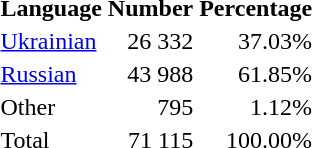<table class="standard">
<tr>
<th>Language</th>
<th>Number</th>
<th>Percentage</th>
</tr>
<tr>
<td><a href='#'>Ukrainian</a></td>
<td align="right">26 332</td>
<td align="right">37.03%</td>
</tr>
<tr>
<td><a href='#'>Russian</a></td>
<td align="right">43 988</td>
<td align="right">61.85%</td>
</tr>
<tr>
<td>Other</td>
<td align="right">795</td>
<td align="right">1.12%</td>
</tr>
<tr>
<td>Total</td>
<td align="right">71 115</td>
<td align="right">100.00%</td>
</tr>
</table>
